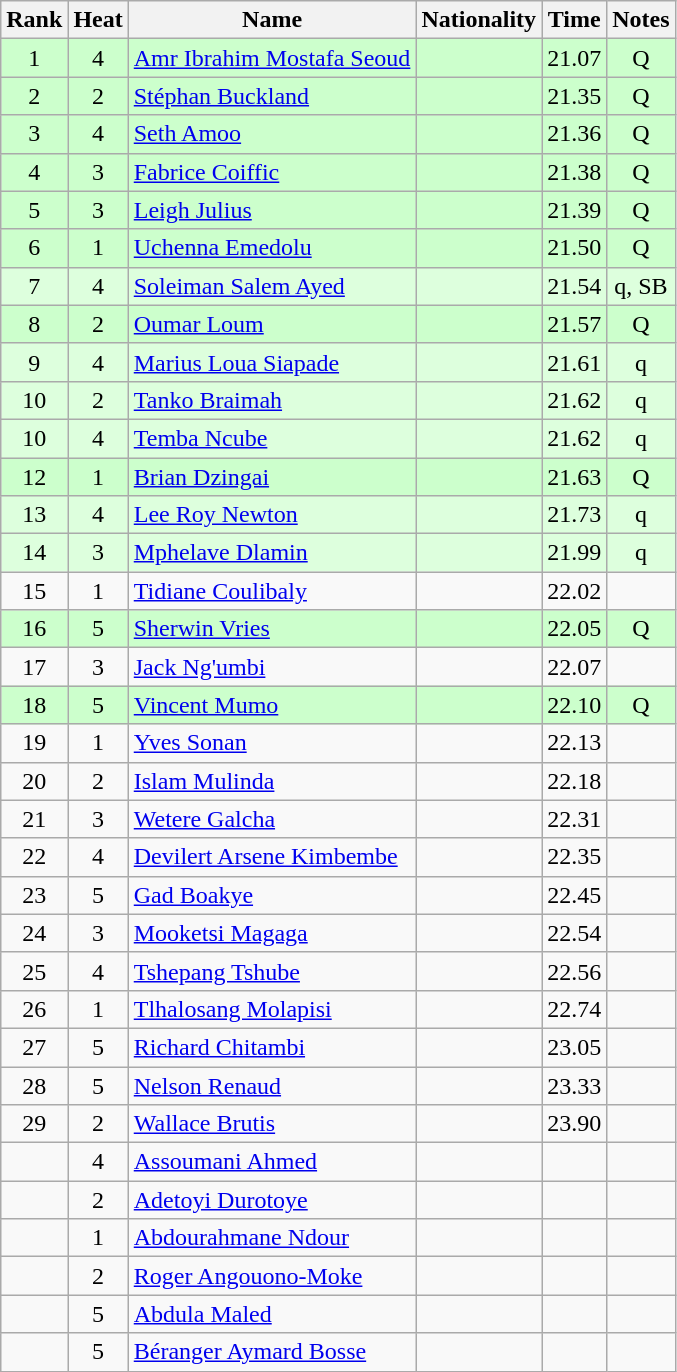<table class="wikitable sortable" style="text-align:center">
<tr>
<th>Rank</th>
<th>Heat</th>
<th>Name</th>
<th>Nationality</th>
<th>Time</th>
<th>Notes</th>
</tr>
<tr bgcolor=ccffcc>
<td>1</td>
<td>4</td>
<td align=left><a href='#'>Amr Ibrahim Mostafa Seoud</a></td>
<td align=left></td>
<td>21.07</td>
<td>Q</td>
</tr>
<tr bgcolor=ccffcc>
<td>2</td>
<td>2</td>
<td align=left><a href='#'>Stéphan Buckland</a></td>
<td align=left></td>
<td>21.35</td>
<td>Q</td>
</tr>
<tr bgcolor=ccffcc>
<td>3</td>
<td>4</td>
<td align=left><a href='#'>Seth Amoo</a></td>
<td align=left></td>
<td>21.36</td>
<td>Q</td>
</tr>
<tr bgcolor=ccffcc>
<td>4</td>
<td>3</td>
<td align=left><a href='#'>Fabrice Coiffic</a></td>
<td align=left></td>
<td>21.38</td>
<td>Q</td>
</tr>
<tr bgcolor=ccffcc>
<td>5</td>
<td>3</td>
<td align=left><a href='#'>Leigh Julius</a></td>
<td align=left></td>
<td>21.39</td>
<td>Q</td>
</tr>
<tr bgcolor=ccffcc>
<td>6</td>
<td>1</td>
<td align=left><a href='#'>Uchenna Emedolu</a></td>
<td align=left></td>
<td>21.50</td>
<td>Q</td>
</tr>
<tr bgcolor=ddffdd>
<td>7</td>
<td>4</td>
<td align=left><a href='#'>Soleiman Salem Ayed</a></td>
<td align=left></td>
<td>21.54</td>
<td>q, SB</td>
</tr>
<tr bgcolor=ccffcc>
<td>8</td>
<td>2</td>
<td align=left><a href='#'>Oumar Loum</a></td>
<td align=left></td>
<td>21.57</td>
<td>Q</td>
</tr>
<tr bgcolor=ddffdd>
<td>9</td>
<td>4</td>
<td align=left><a href='#'>Marius Loua Siapade</a></td>
<td align=left></td>
<td>21.61</td>
<td>q</td>
</tr>
<tr bgcolor=ddffdd>
<td>10</td>
<td>2</td>
<td align=left><a href='#'>Tanko Braimah</a></td>
<td align=left></td>
<td>21.62</td>
<td>q</td>
</tr>
<tr bgcolor=ddffdd>
<td>10</td>
<td>4</td>
<td align=left><a href='#'>Temba Ncube</a></td>
<td align=left></td>
<td>21.62</td>
<td>q</td>
</tr>
<tr bgcolor=ccffcc>
<td>12</td>
<td>1</td>
<td align=left><a href='#'>Brian Dzingai</a></td>
<td align=left></td>
<td>21.63</td>
<td>Q</td>
</tr>
<tr bgcolor=ddffdd>
<td>13</td>
<td>4</td>
<td align=left><a href='#'>Lee Roy Newton</a></td>
<td align=left></td>
<td>21.73</td>
<td>q</td>
</tr>
<tr bgcolor=ddffdd>
<td>14</td>
<td>3</td>
<td align=left><a href='#'>Mphelave Dlamin</a></td>
<td align=left></td>
<td>21.99</td>
<td>q</td>
</tr>
<tr>
<td>15</td>
<td>1</td>
<td align=left><a href='#'>Tidiane Coulibaly</a></td>
<td align=left></td>
<td>22.02</td>
<td></td>
</tr>
<tr bgcolor=ccffcc>
<td>16</td>
<td>5</td>
<td align=left><a href='#'>Sherwin Vries</a></td>
<td align=left></td>
<td>22.05</td>
<td>Q</td>
</tr>
<tr>
<td>17</td>
<td>3</td>
<td align=left><a href='#'>Jack Ng'umbi</a></td>
<td align=left></td>
<td>22.07</td>
<td></td>
</tr>
<tr bgcolor=ccffcc>
<td>18</td>
<td>5</td>
<td align=left><a href='#'>Vincent Mumo</a></td>
<td align=left></td>
<td>22.10</td>
<td>Q</td>
</tr>
<tr>
<td>19</td>
<td>1</td>
<td align=left><a href='#'>Yves Sonan</a></td>
<td align=left></td>
<td>22.13</td>
<td></td>
</tr>
<tr>
<td>20</td>
<td>2</td>
<td align=left><a href='#'>Islam Mulinda</a></td>
<td align=left></td>
<td>22.18</td>
<td></td>
</tr>
<tr>
<td>21</td>
<td>3</td>
<td align=left><a href='#'>Wetere Galcha</a></td>
<td align=left></td>
<td>22.31</td>
<td></td>
</tr>
<tr>
<td>22</td>
<td>4</td>
<td align=left><a href='#'>Devilert Arsene Kimbembe</a></td>
<td align=left></td>
<td>22.35</td>
<td></td>
</tr>
<tr>
<td>23</td>
<td>5</td>
<td align=left><a href='#'>Gad Boakye</a></td>
<td align=left></td>
<td>22.45</td>
<td></td>
</tr>
<tr>
<td>24</td>
<td>3</td>
<td align=left><a href='#'>Mooketsi Magaga</a></td>
<td align=left></td>
<td>22.54</td>
<td></td>
</tr>
<tr>
<td>25</td>
<td>4</td>
<td align=left><a href='#'>Tshepang Tshube</a></td>
<td align=left></td>
<td>22.56</td>
<td></td>
</tr>
<tr>
<td>26</td>
<td>1</td>
<td align=left><a href='#'>Tlhalosang Molapisi</a></td>
<td align=left></td>
<td>22.74</td>
<td></td>
</tr>
<tr>
<td>27</td>
<td>5</td>
<td align=left><a href='#'>Richard Chitambi</a></td>
<td align=left></td>
<td>23.05</td>
<td></td>
</tr>
<tr>
<td>28</td>
<td>5</td>
<td align=left><a href='#'>Nelson Renaud</a></td>
<td align=left></td>
<td>23.33</td>
<td></td>
</tr>
<tr>
<td>29</td>
<td>2</td>
<td align=left><a href='#'>Wallace Brutis</a></td>
<td align=left></td>
<td>23.90</td>
<td></td>
</tr>
<tr>
<td></td>
<td>4</td>
<td align=left><a href='#'>Assoumani Ahmed</a></td>
<td align=left></td>
<td></td>
<td></td>
</tr>
<tr>
<td></td>
<td>2</td>
<td align=left><a href='#'>Adetoyi Durotoye</a></td>
<td align=left></td>
<td></td>
<td></td>
</tr>
<tr>
<td></td>
<td>1</td>
<td align=left><a href='#'>Abdourahmane Ndour</a></td>
<td align=left></td>
<td></td>
<td></td>
</tr>
<tr>
<td></td>
<td>2</td>
<td align=left><a href='#'>Roger Angouono-Moke</a></td>
<td align=left></td>
<td></td>
<td></td>
</tr>
<tr>
<td></td>
<td>5</td>
<td align=left><a href='#'>Abdula Maled</a></td>
<td align=left></td>
<td></td>
<td></td>
</tr>
<tr>
<td></td>
<td>5</td>
<td align=left><a href='#'>Béranger Aymard Bosse</a></td>
<td align=left></td>
<td></td>
<td></td>
</tr>
</table>
